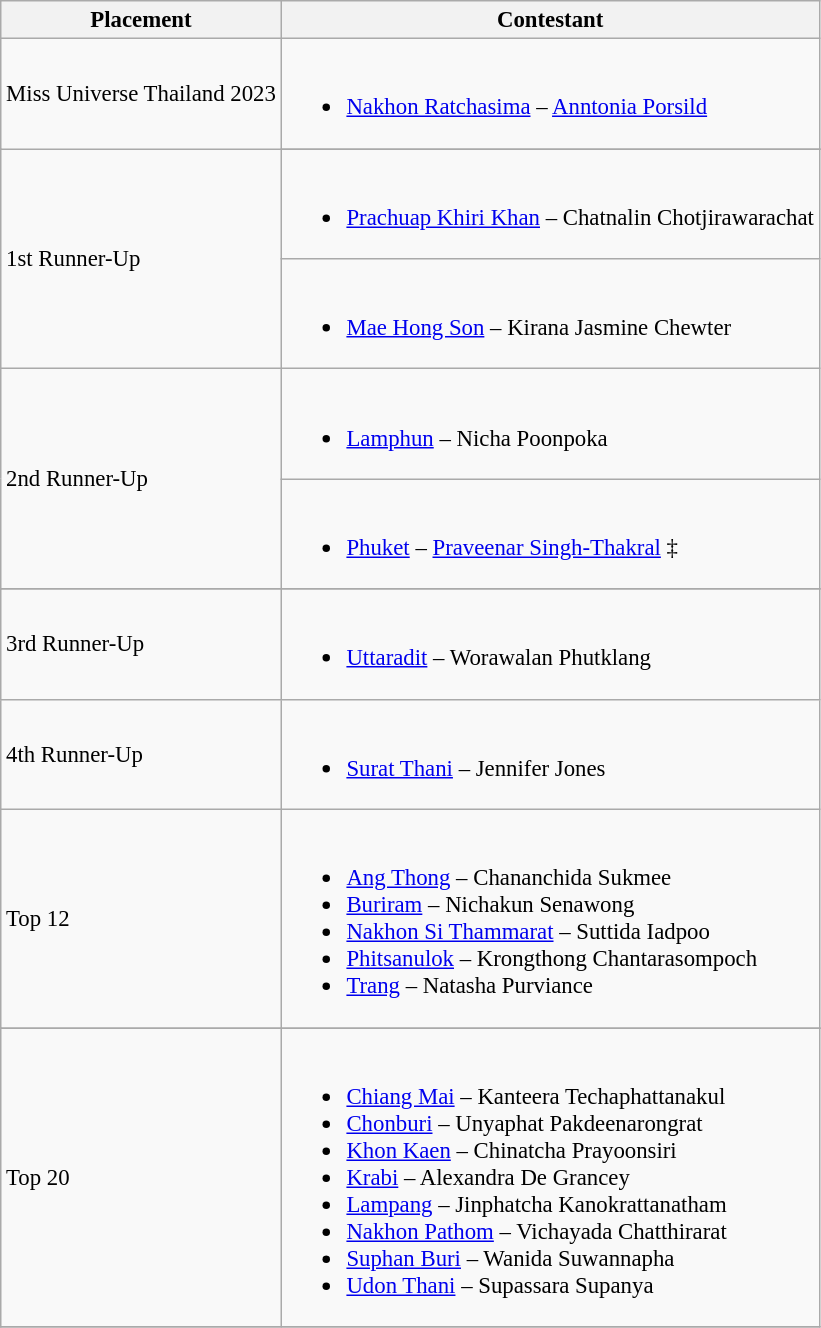<table class="wikitable" style="font-size: 95%;">
<tr>
<th>Placement</th>
<th>Contestant</th>
</tr>
<tr>
<td>Miss Universe Thailand 2023</td>
<td><br><ul><li><a href='#'>Nakhon Ratchasima</a> – <a href='#'>Anntonia Porsild</a></li></ul></td>
</tr>
<tr>
<td rowspan="3">1st Runner-Up</td>
</tr>
<tr>
<td><br><ul><li><a href='#'>Prachuap Khiri Khan</a> – Chatnalin Chotjirawarachat </li></ul></td>
</tr>
<tr>
<td><br><ul><li><a href='#'>Mae Hong Son</a> – Kirana Jasmine Chewter </li></ul></td>
</tr>
<tr>
<td rowspan="2">2nd Runner-Up</td>
<td><br><ul><li><a href='#'>Lamphun</a> – Nicha Poonpoka </li></ul></td>
</tr>
<tr>
<td><br><ul><li><a href='#'>Phuket</a> – <a href='#'> Praveenar Singh-Thakral</a> ‡ </li></ul></td>
</tr>
<tr>
</tr>
<tr>
<td>3rd Runner-Up</td>
<td><br><ul><li><a href='#'>Uttaradit</a> – Worawalan Phutklang</li></ul></td>
</tr>
<tr>
<td>4th Runner-Up</td>
<td><br><ul><li><a href='#'>Surat Thani</a> – Jennifer Jones</li></ul></td>
</tr>
<tr>
<td>Top 12</td>
<td><br><ul><li><a href='#'>Ang Thong</a> – Chananchida Sukmee</li><li><a href='#'>Buriram</a> – Nichakun Senawong</li><li><a href='#'>Nakhon Si Thammarat</a> – Suttida Iadpoo</li><li><a href='#'>Phitsanulok</a> – Krongthong Chantarasompoch</li><li><a href='#'>Trang</a> – Natasha Purviance</li></ul></td>
</tr>
<tr>
</tr>
<tr>
<td>Top 20</td>
<td><br><ul><li><a href='#'>Chiang Mai</a> – Kanteera Techaphattanakul</li><li><a href='#'>Chonburi</a> – Unyaphat Pakdeenarongrat</li><li><a href='#'>Khon Kaen</a> – Chinatcha Prayoonsiri</li><li><a href='#'>Krabi</a> – Alexandra De Grancey</li><li><a href='#'>Lampang</a> – Jinphatcha Kanokrattanatham</li><li><a href='#'>Nakhon Pathom</a> – Vichayada Chatthirarat</li><li><a href='#'>Suphan Buri</a> – Wanida Suwannapha</li><li><a href='#'>Udon Thani</a> – Supassara Supanya</li></ul></td>
</tr>
<tr>
</tr>
</table>
